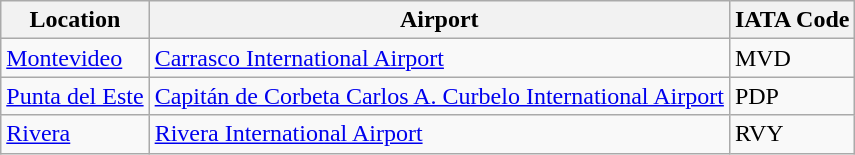<table class="wikitable">
<tr>
<th>Location</th>
<th>Airport</th>
<th>IATA Code</th>
</tr>
<tr>
<td><a href='#'>Montevideo</a></td>
<td><a href='#'>Carrasco International Airport</a></td>
<td>MVD</td>
</tr>
<tr>
<td><a href='#'>Punta del Este</a></td>
<td><a href='#'>Capitán de Corbeta Carlos A. Curbelo International Airport</a></td>
<td>PDP</td>
</tr>
<tr>
<td><a href='#'>Rivera</a></td>
<td><a href='#'>Rivera International Airport</a></td>
<td>RVY</td>
</tr>
</table>
